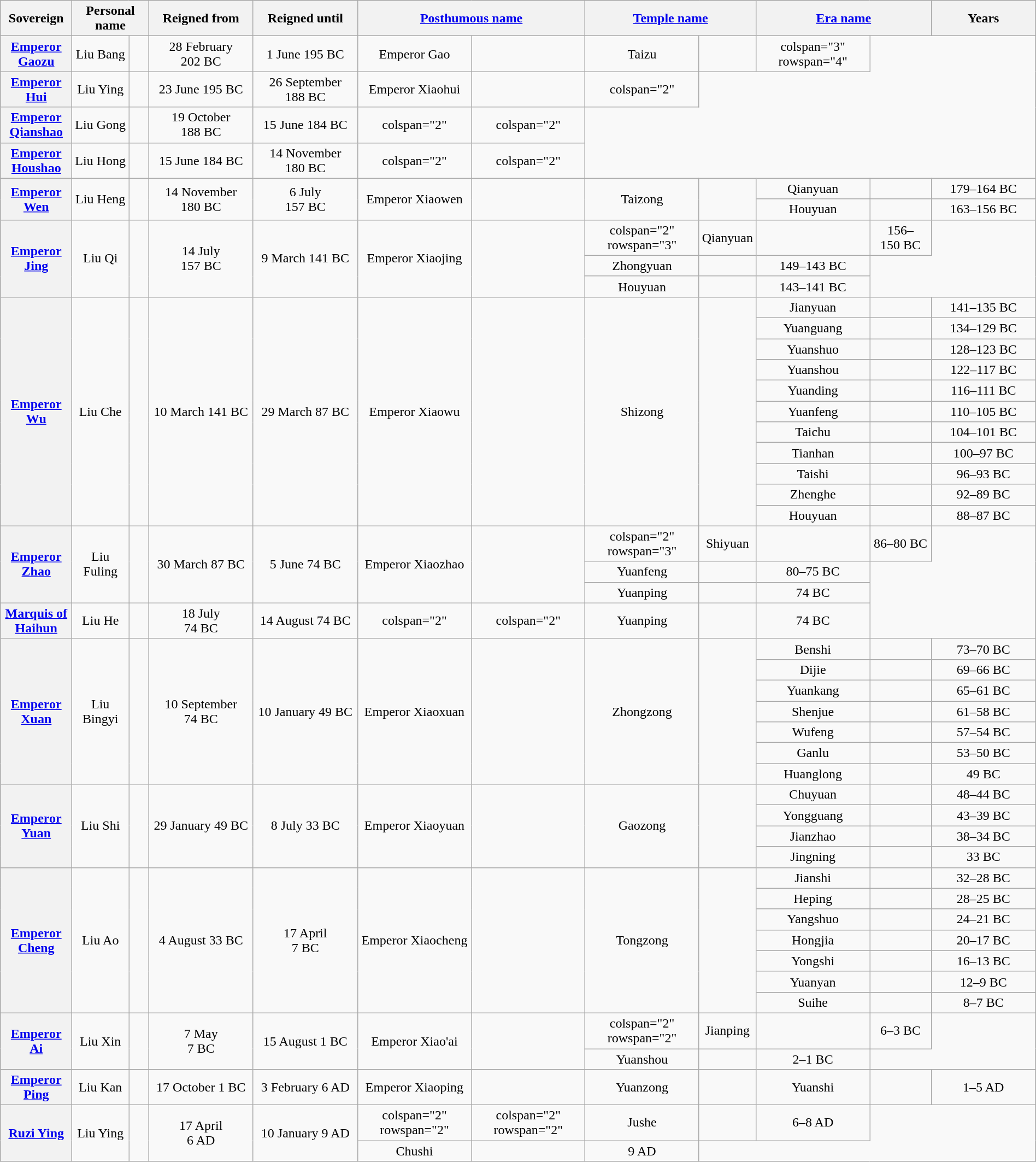<table class="wikitable plainrowreaders" style="width:100%; text-align:center">
<tr>
<th scope="col" style="width:5em">Sovereign</th>
<th colspan="2" scope="col">Personal name</th>
<th scope="col" style="width:7.5em">Reigned from</th>
<th scope="col" style="width:7.5em">Reigned until</th>
<th colspan="2"><a href='#'>Posthumous name</a></th>
<th scope="col" colspan="2"><a href='#'>Temple name</a></th>
<th scope="col" colspan="2"><a href='#'>Era name</a></th>
<th scope="col" style="width:7.5em">Years</th>
</tr>
<tr>
<th scope="row"><a href='#'>Emperor Gaozu</a></th>
<td>Liu Bang</td>
<td style="min-width:1ic"></td>
<td>28 February 202 BC</td>
<td>1 June 195 BC</td>
<td>Emperor Gao</td>
<td style="min-width:1ic"></td>
<td>Taizu</td>
<td style="min-width:1ic"></td>
<td>colspan="3" rowspan="4" </td>
</tr>
<tr>
<th scope="row"><a href='#'>Emperor Hui</a></th>
<td>Liu Ying</td>
<td></td>
<td>23 June 195 BC</td>
<td>26 September 188 BC</td>
<td>Emperor Xiaohui</td>
<td></td>
<td>colspan="2" </td>
</tr>
<tr>
<th scope="row"><a href='#'>Emperor Qianshao</a></th>
<td>Liu Gong</td>
<td></td>
<td>19 October 188 BC</td>
<td>15 June 184 BC</td>
<td>colspan="2" </td>
<td>colspan="2" </td>
</tr>
<tr>
<th scope="row"><a href='#'>Emperor Houshao</a></th>
<td>Liu Hong</td>
<td></td>
<td>15 June 184 BC</td>
<td>14 November 180 BC</td>
<td>colspan="2" </td>
<td>colspan="2" </td>
</tr>
<tr>
<th scope="row" rowspan="2"><a href='#'>Emperor Wen</a></th>
<td rowspan="2">Liu Heng</td>
<td rowspan="2"></td>
<td rowspan="2">14 November 180 BC</td>
<td rowspan="2">6 July<br>157 BC</td>
<td rowspan="2">Emperor Xiaowen</td>
<td rowspan="2"></td>
<td rowspan="2">Taizong</td>
<td rowspan="2"></td>
<td>Qianyuan</td>
<td></td>
<td>179–164 BC</td>
</tr>
<tr>
<td>Houyuan</td>
<td></td>
<td>163–156 BC</td>
</tr>
<tr>
<th scope="row" rowspan="3"><a href='#'>Emperor Jing</a></th>
<td rowspan="3">Liu Qi</td>
<td rowspan="3"></td>
<td rowspan="3">14 July<br>157 BC</td>
<td rowspan="3">9 March 141 BC</td>
<td rowspan="3">Emperor Xiaojing</td>
<td rowspan="3"></td>
<td>colspan="2" rowspan="3" </td>
<td>Qianyuan</td>
<td></td>
<td>156–150 BC</td>
</tr>
<tr>
<td>Zhongyuan</td>
<td></td>
<td>149–143 BC</td>
</tr>
<tr>
<td>Houyuan</td>
<td></td>
<td>143–141 BC</td>
</tr>
<tr>
<th scope="row" rowspan="11"><a href='#'>Emperor Wu</a></th>
<td rowspan="11">Liu Che</td>
<td rowspan="11"></td>
<td rowspan="11">10 March 141 BC</td>
<td rowspan="11">29 March 87 BC</td>
<td rowspan="11">Emperor Xiaowu</td>
<td rowspan="11"></td>
<td rowspan="11">Shizong</td>
<td rowspan="11"></td>
<td>Jianyuan</td>
<td></td>
<td>141–135 BC</td>
</tr>
<tr>
<td>Yuanguang</td>
<td></td>
<td>134–129 BC</td>
</tr>
<tr>
<td>Yuanshuo</td>
<td></td>
<td>128–123 BC</td>
</tr>
<tr>
<td>Yuanshou</td>
<td></td>
<td>122–117 BC</td>
</tr>
<tr>
<td>Yuanding</td>
<td></td>
<td>116–111 BC</td>
</tr>
<tr>
<td>Yuanfeng</td>
<td></td>
<td>110–105 BC</td>
</tr>
<tr>
<td>Taichu</td>
<td></td>
<td>104–101 BC</td>
</tr>
<tr>
<td>Tianhan</td>
<td></td>
<td>100–97 BC</td>
</tr>
<tr>
<td>Taishi</td>
<td></td>
<td>96–93 BC</td>
</tr>
<tr>
<td>Zhenghe</td>
<td></td>
<td>92–89 BC</td>
</tr>
<tr>
<td>Houyuan</td>
<td></td>
<td>88–87 BC</td>
</tr>
<tr>
<th scope="row" rowspan="3"><a href='#'>Emperor Zhao</a></th>
<td rowspan="3">Liu Fuling</td>
<td rowspan="3"></td>
<td rowspan="3">30 March 87 BC</td>
<td rowspan="3">5 June 74 BC</td>
<td rowspan="3">Emperor Xiaozhao</td>
<td rowspan="3"></td>
<td>colspan="2" rowspan="3" </td>
<td>Shiyuan</td>
<td></td>
<td>86–80 BC</td>
</tr>
<tr>
<td>Yuanfeng</td>
<td></td>
<td>80–75 BC</td>
</tr>
<tr>
<td>Yuanping</td>
<td></td>
<td>74 BC</td>
</tr>
<tr>
<th scope="row"><a href='#'>Marquis of Haihun</a></th>
<td>Liu He</td>
<td></td>
<td>18 July<br>74 BC</td>
<td>14 August 74 BC</td>
<td>colspan="2" </td>
<td>colspan="2" </td>
<td>Yuanping</td>
<td></td>
<td>74 BC</td>
</tr>
<tr>
<th scope="row" rowspan="7"><a href='#'>Emperor Xuan</a></th>
<td rowspan="7">Liu Bingyi</td>
<td rowspan="7"></td>
<td rowspan="7">10 September 74 BC</td>
<td rowspan="7">10 January 49 BC</td>
<td rowspan="7">Emperor Xiaoxuan</td>
<td rowspan="7"></td>
<td rowspan="7">Zhongzong</td>
<td rowspan="7"></td>
<td>Benshi</td>
<td></td>
<td>73–70 BC</td>
</tr>
<tr>
<td>Dijie</td>
<td></td>
<td>69–66 BC</td>
</tr>
<tr>
<td>Yuankang</td>
<td></td>
<td>65–61 BC</td>
</tr>
<tr>
<td>Shenjue</td>
<td></td>
<td>61–58 BC</td>
</tr>
<tr>
<td>Wufeng</td>
<td></td>
<td>57–54 BC</td>
</tr>
<tr>
<td>Ganlu</td>
<td></td>
<td>53–50 BC</td>
</tr>
<tr>
<td>Huanglong</td>
<td></td>
<td>49 BC</td>
</tr>
<tr>
<th scope="row" rowspan="4"><a href='#'>Emperor Yuan</a></th>
<td rowspan="4">Liu Shi</td>
<td rowspan="4"></td>
<td rowspan="4">29 January 49 BC</td>
<td rowspan="4">8 July 33 BC</td>
<td rowspan="4">Emperor Xiaoyuan</td>
<td rowspan="4"></td>
<td rowspan="4">Gaozong</td>
<td rowspan="4"></td>
<td>Chuyuan</td>
<td></td>
<td>48–44 BC</td>
</tr>
<tr>
<td>Yongguang</td>
<td></td>
<td>43–39 BC</td>
</tr>
<tr>
<td>Jianzhao</td>
<td></td>
<td>38–34 BC</td>
</tr>
<tr>
<td>Jingning</td>
<td></td>
<td>33 BC</td>
</tr>
<tr>
<th scope="row" rowspan="7"><a href='#'>Emperor Cheng</a></th>
<td rowspan="7">Liu Ao</td>
<td rowspan="7"></td>
<td rowspan="7">4 August 33 BC</td>
<td rowspan="7">17 April<br>7 BC</td>
<td rowspan="7">Emperor Xiaocheng</td>
<td rowspan="7"></td>
<td rowspan="7">Tongzong</td>
<td rowspan="7"></td>
<td>Jianshi</td>
<td></td>
<td>32–28 BC</td>
</tr>
<tr>
<td>Heping</td>
<td></td>
<td>28–25 BC</td>
</tr>
<tr>
<td>Yangshuo</td>
<td></td>
<td>24–21 BC</td>
</tr>
<tr>
<td>Hongjia</td>
<td></td>
<td>20–17 BC</td>
</tr>
<tr>
<td>Yongshi</td>
<td></td>
<td>16–13 BC</td>
</tr>
<tr>
<td>Yuanyan</td>
<td></td>
<td>12–9 BC</td>
</tr>
<tr>
<td>Suihe</td>
<td></td>
<td>8–7 BC</td>
</tr>
<tr>
<th scope="row" rowspan="2"><a href='#'>Emperor Ai</a></th>
<td rowspan="2">Liu Xin</td>
<td rowspan="2"></td>
<td rowspan="2">7 May<br>7 BC</td>
<td rowspan="2">15 August 1 BC</td>
<td rowspan="2">Emperor Xiao'ai</td>
<td rowspan="2"></td>
<td>colspan="2" rowspan="2" </td>
<td>Jianping</td>
<td></td>
<td>6–3 BC</td>
</tr>
<tr>
<td>Yuanshou</td>
<td></td>
<td>2–1 BC</td>
</tr>
<tr>
<th scope="row"><a href='#'>Emperor Ping</a></th>
<td>Liu Kan</td>
<td></td>
<td>17 October 1 BC</td>
<td>3 February 6 AD</td>
<td>Emperor Xiaoping</td>
<td></td>
<td>Yuanzong</td>
<td></td>
<td>Yuanshi</td>
<td></td>
<td>1–5 AD</td>
</tr>
<tr>
<th scope="row" rowspan="2"><a href='#'>Ruzi Ying</a></th>
<td rowspan="2">Liu Ying</td>
<td rowspan="2"></td>
<td rowspan="2">17 April<br>6 AD</td>
<td rowspan="2">10 January 9 AD</td>
<td>colspan="2" rowspan="2" </td>
<td>colspan="2" rowspan="2" </td>
<td>Jushe</td>
<td style="min-width:1ic"></td>
<td>6–8 AD</td>
</tr>
<tr>
<td>Chushi</td>
<td style="min-width:1ic"></td>
<td>9 AD</td>
</tr>
</table>
